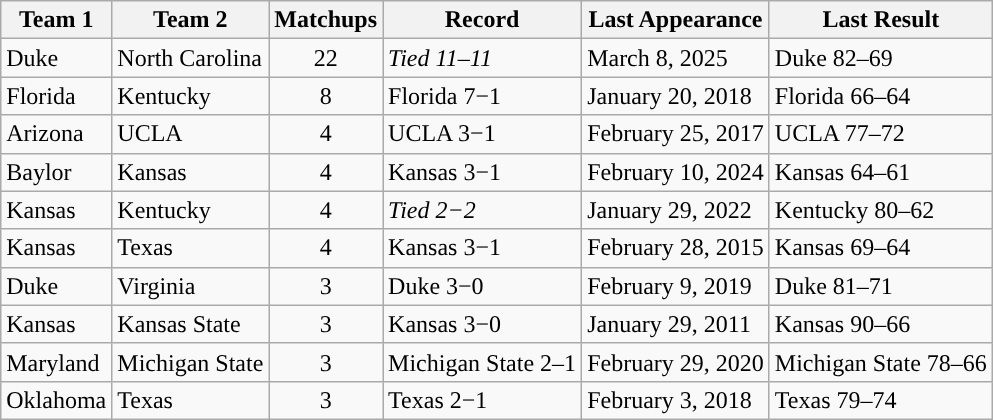<table class="wikitable sortable">
<tr>
<th>Team 1</th>
<th>Team 2</th>
<th>Matchups</th>
<th>Record</th>
<th>Last Appearance</th>
<th>Last Result</th>
</tr>
<tr>
<td>Duke</td>
<td>North Carolina</td>
<td align=center>22</td>
<td><em>Tied 11–11</em></td>
<td>March 8, 2025</td>
<td>Duke 82–69</td>
</tr>
<tr>
<td>Florida</td>
<td>Kentucky</td>
<td align=center>8</td>
<td>Florida 7−1</td>
<td>January 20, 2018</td>
<td>Florida 66–64</td>
</tr>
<tr>
<td>Arizona</td>
<td>UCLA</td>
<td align=center>4</td>
<td>UCLA 3−1</td>
<td>February 25, 2017</td>
<td>UCLA 77–72</td>
</tr>
<tr>
<td>Baylor</td>
<td>Kansas</td>
<td align=center>4</td>
<td>Kansas 3−1</td>
<td>February 10, 2024</td>
<td>Kansas 64–61</td>
</tr>
<tr>
<td>Kansas</td>
<td>Kentucky</td>
<td align=center>4</td>
<td><em>Tied 2−2</em></td>
<td>January 29, 2022</td>
<td>Kentucky 80–62</td>
</tr>
<tr>
<td>Kansas</td>
<td>Texas</td>
<td align=center>4</td>
<td>Kansas 3−1</td>
<td>February 28, 2015</td>
<td>Kansas 69–64</td>
</tr>
<tr>
<td>Duke</td>
<td>Virginia</td>
<td align=center>3</td>
<td>Duke 3−0</td>
<td>February 9, 2019</td>
<td>Duke 81–71</td>
</tr>
<tr>
<td>Kansas</td>
<td>Kansas State</td>
<td align=center>3</td>
<td>Kansas 3−0</td>
<td>January 29, 2011</td>
<td>Kansas 90–66</td>
</tr>
<tr>
<td>Maryland</td>
<td>Michigan State</td>
<td align=center>3</td>
<td>Michigan State 2–1</td>
<td>February 29, 2020</td>
<td>Michigan State 78–66</td>
</tr>
<tr>
<td>Oklahoma</td>
<td>Texas</td>
<td align=center>3</td>
<td>Texas 2−1</td>
<td>February 3, 2018</td>
<td>Texas 79–74</td>
</tr>
</table>
